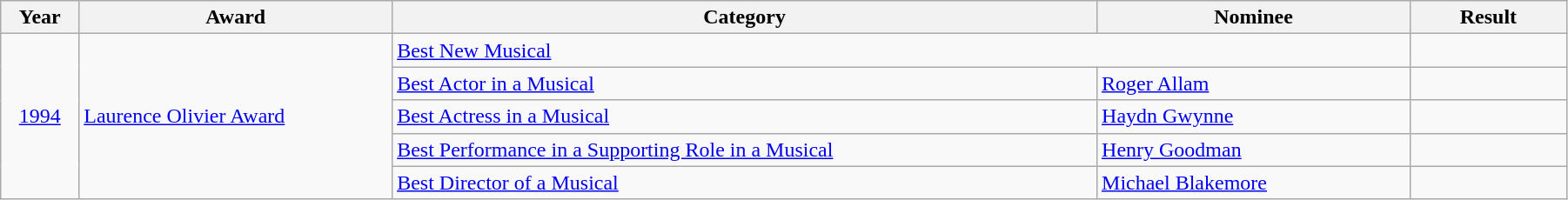<table class="wikitable" width="95%">
<tr>
<th width="5%">Year</th>
<th width="20%">Award</th>
<th width="45%">Category</th>
<th width="20%">Nominee</th>
<th width="10%">Result</th>
</tr>
<tr>
<td rowspan="5" align="center"><a href='#'>1994</a></td>
<td rowspan="5"><a href='#'>Laurence Olivier Award</a></td>
<td colspan="2"><a href='#'>Best New Musical</a></td>
<td></td>
</tr>
<tr>
<td><a href='#'>Best Actor in a Musical</a></td>
<td><a href='#'>Roger Allam</a></td>
<td></td>
</tr>
<tr>
<td><a href='#'>Best Actress in a Musical</a></td>
<td><a href='#'>Haydn Gwynne</a></td>
<td></td>
</tr>
<tr>
<td><a href='#'>Best Performance in a Supporting Role in a Musical</a></td>
<td><a href='#'>Henry Goodman</a></td>
<td></td>
</tr>
<tr>
<td><a href='#'>Best Director of a Musical</a></td>
<td><a href='#'>Michael Blakemore</a></td>
<td></td>
</tr>
</table>
